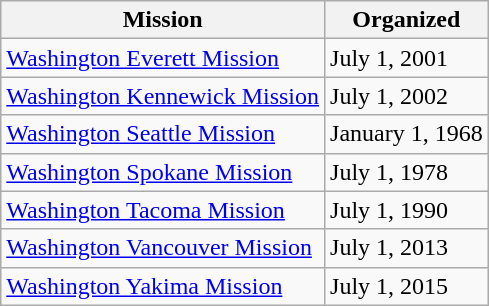<table class="wikitable sortable">
<tr>
<th>Mission</th>
<th data-sort-type=date>Organized</th>
</tr>
<tr>
<td><a href='#'>Washington Everett Mission</a></td>
<td>July 1, 2001</td>
</tr>
<tr>
<td><a href='#'>Washington Kennewick Mission</a></td>
<td>July 1, 2002</td>
</tr>
<tr>
<td><a href='#'>Washington Seattle Mission</a></td>
<td>January 1, 1968</td>
</tr>
<tr>
<td><a href='#'>Washington Spokane Mission</a></td>
<td>July 1, 1978</td>
</tr>
<tr>
<td><a href='#'>Washington Tacoma Mission</a></td>
<td>July 1, 1990</td>
</tr>
<tr>
<td><a href='#'>Washington Vancouver Mission</a></td>
<td>July 1, 2013</td>
</tr>
<tr>
<td><a href='#'>Washington Yakima Mission</a></td>
<td>July 1, 2015</td>
</tr>
</table>
